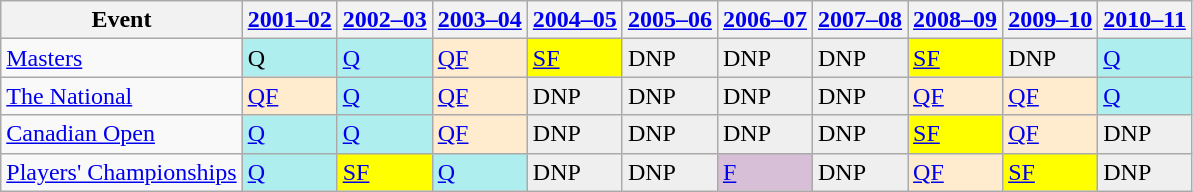<table class="wikitable">
<tr>
<th>Event</th>
<th><a href='#'>2001–02</a></th>
<th><a href='#'>2002–03</a></th>
<th><a href='#'>2003–04</a></th>
<th><a href='#'>2004–05</a></th>
<th><a href='#'>2005–06</a></th>
<th><a href='#'>2006–07</a></th>
<th><a href='#'>2007–08</a></th>
<th><a href='#'>2008–09</a></th>
<th><a href='#'>2009–10</a></th>
<th><a href='#'>2010–11</a></th>
</tr>
<tr>
<td><a href='#'>Masters</a></td>
<td style="background:#afeeee;">Q</td>
<td style="background:#afeeee;"><a href='#'>Q</a></td>
<td style="background:#ffebcd;"><a href='#'>QF</a></td>
<td style="background:yellow;"><a href='#'>SF</a></td>
<td style="background:#EFEFEF;">DNP</td>
<td style="background:#EFEFEF;">DNP</td>
<td style="background:#EFEFEF;">DNP</td>
<td style="background:yellow;"><a href='#'>SF</a></td>
<td style="background:#EFEFEF;">DNP</td>
<td style="background:#afeeee;"><a href='#'>Q</a></td>
</tr>
<tr>
<td><a href='#'>The National</a></td>
<td style="background:#ffebcd;"><a href='#'>QF</a></td>
<td style="background:#afeeee;"><a href='#'>Q</a></td>
<td style="background:#ffebcd;"><a href='#'>QF</a></td>
<td style="background:#EFEFEF;">DNP</td>
<td style="background:#EFEFEF;">DNP</td>
<td style="background:#EFEFEF;">DNP</td>
<td style="background:#EFEFEF;">DNP</td>
<td style="background:#ffebcd;"><a href='#'>QF</a></td>
<td style="background:#ffebcd;"><a href='#'>QF</a></td>
<td style="background:#afeeee;"><a href='#'>Q</a></td>
</tr>
<tr>
<td><a href='#'>Canadian Open</a></td>
<td style="background:#afeeee;"><a href='#'>Q</a></td>
<td style="background:#afeeee;"><a href='#'>Q</a></td>
<td style="background:#ffebcd;"><a href='#'>QF</a></td>
<td style="background:#EFEFEF;">DNP</td>
<td style="background:#EFEFEF;">DNP</td>
<td style="background:#EFEFEF;">DNP</td>
<td style="background:#EFEFEF;">DNP</td>
<td style="background:yellow;"><a href='#'>SF</a></td>
<td style="background:#ffebcd;"><a href='#'>QF</a></td>
<td style="background:#EFEFEF;">DNP</td>
</tr>
<tr>
<td><a href='#'>Players' Championships</a></td>
<td style="background:#afeeee;"><a href='#'>Q</a></td>
<td style="background:yellow;"><a href='#'>SF</a></td>
<td style="background:#afeeee;"><a href='#'>Q</a></td>
<td style="background:#EFEFEF;">DNP</td>
<td style="background:#EFEFEF;">DNP</td>
<td style="background:thistle;"><a href='#'>F</a></td>
<td style="background:#EFEFEF;">DNP</td>
<td style="background:#ffebcd;"><a href='#'>QF</a></td>
<td style="background:yellow;"><a href='#'>SF</a></td>
<td style="background:#EFEFEF;">DNP</td>
</tr>
</table>
